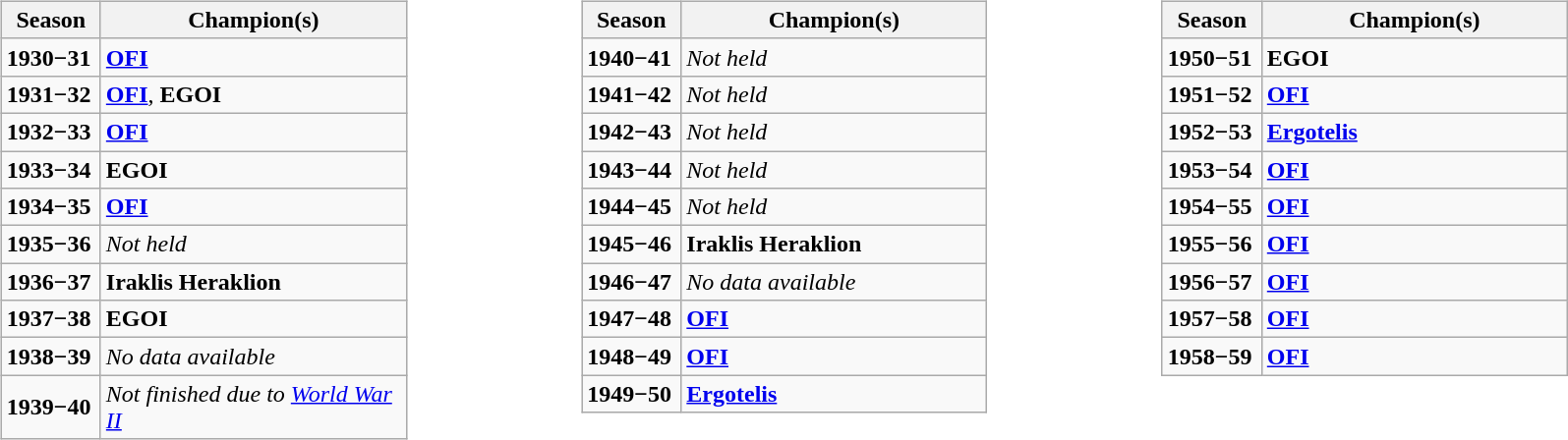<table>
<tr>
<td style="vertical-align:top; width:25%;"><br><table class="wikitable">
<tr>
<th style="width:60px;">Season</th>
<th style="width:200px;">Champion(s)</th>
</tr>
<tr>
<td><strong>1930−31</strong></td>
<td><strong><a href='#'>OFI</a></strong></td>
</tr>
<tr>
<td><strong>1931−32</strong></td>
<td><strong><a href='#'>OFI</a></strong>, <strong>EGOI</strong></td>
</tr>
<tr>
<td><strong>1932−33</strong></td>
<td><strong><a href='#'>OFI</a></strong></td>
</tr>
<tr>
<td><strong>1933−34</strong></td>
<td><strong>EGOI</strong></td>
</tr>
<tr>
<td><strong>1934−35</strong></td>
<td><strong><a href='#'>OFI</a></strong></td>
</tr>
<tr>
<td><strong>1935−36</strong></td>
<td><em>Not held</em></td>
</tr>
<tr>
<td><strong>1936−37</strong></td>
<td><strong>Iraklis Heraklion</strong></td>
</tr>
<tr>
<td><strong>1937−38</strong></td>
<td><strong>EGOI</strong></td>
</tr>
<tr>
<td><strong>1938−39</strong></td>
<td><em>Νo data available</em></td>
</tr>
<tr>
<td><strong>1939−40</strong></td>
<td><em>Not finished due to <a href='#'>World War II</a></em></td>
</tr>
</table>
</td>
<td style="vertical-align:top; width:25%;"><br><table class="wikitable">
<tr>
<th style="width:60px;">Season</th>
<th style="width:200px;">Champion(s)</th>
</tr>
<tr>
<td><strong>1940−41</strong></td>
<td><em>Not held</em></td>
</tr>
<tr>
<td><strong>1941−42</strong></td>
<td><em>Not held</em></td>
</tr>
<tr>
<td><strong>1942−43</strong></td>
<td><em>Not held</em></td>
</tr>
<tr>
<td><strong>1943−44</strong></td>
<td><em>Not held</em></td>
</tr>
<tr>
<td><strong>1944−45</strong></td>
<td><em>Not held</em></td>
</tr>
<tr>
<td><strong>1945−46</strong></td>
<td><strong>Iraklis Heraklion</strong></td>
</tr>
<tr>
<td><strong>1946−47</strong></td>
<td><em>Νo data available</em></td>
</tr>
<tr>
<td><strong>1947−48</strong></td>
<td><strong><a href='#'>OFI</a></strong></td>
</tr>
<tr>
<td><strong>1948−49</strong></td>
<td><strong><a href='#'>OFI</a></strong></td>
</tr>
<tr>
<td><strong>1949−50</strong></td>
<td><strong><a href='#'>Ergotelis</a></strong></td>
</tr>
</table>
</td>
<td style="vertical-align:top; width:25%;"><br><table class="wikitable">
<tr>
<th style="width:60px;">Season</th>
<th style="width:200px;">Champion(s)</th>
</tr>
<tr>
<td><strong>1950−51</strong></td>
<td><strong>EGOI</strong></td>
</tr>
<tr>
<td><strong>1951−52</strong></td>
<td><strong><a href='#'>OFI</a></strong></td>
</tr>
<tr>
<td><strong>1952−53</strong></td>
<td><strong><a href='#'>Ergotelis</a></strong></td>
</tr>
<tr>
<td><strong>1953−54</strong></td>
<td><strong><a href='#'>OFI</a></strong></td>
</tr>
<tr>
<td><strong>1954−55</strong></td>
<td><strong><a href='#'>OFI</a></strong></td>
</tr>
<tr>
<td><strong>1955−56</strong></td>
<td><strong><a href='#'>OFI</a></strong></td>
</tr>
<tr>
<td><strong>1956−57</strong></td>
<td><strong><a href='#'>OFI</a></strong></td>
</tr>
<tr>
<td><strong>1957−58</strong></td>
<td><strong><a href='#'>OFI</a></strong></td>
</tr>
<tr>
<td><strong>1958−59</strong></td>
<td><strong><a href='#'>OFI</a></strong></td>
</tr>
</table>
</td>
</tr>
</table>
